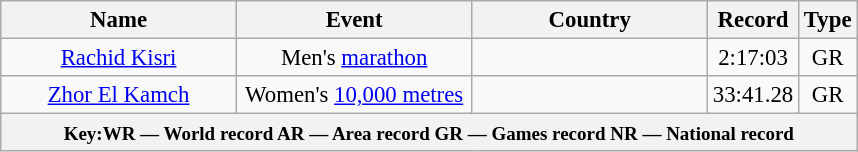<table class="wikitable" style="text-align: center; font-size:95%">
<tr>
<th width="150">Name</th>
<th width="150">Event</th>
<th width="150">Country</th>
<th width="50">Record</th>
<th width="25">Type</th>
</tr>
<tr>
<td><a href='#'>Rachid Kisri</a></td>
<td>Men's <a href='#'>marathon</a></td>
<td></td>
<td>2:17:03</td>
<td>GR</td>
</tr>
<tr>
<td><a href='#'>Zhor El Kamch</a></td>
<td>Women's <a href='#'>10,000 metres</a></td>
<td></td>
<td>33:41.28</td>
<td>GR</td>
</tr>
<tr>
<th colspan=5><small>Key:WR — World record  AR — Area record  GR — Games record  NR — National record</small></th>
</tr>
</table>
